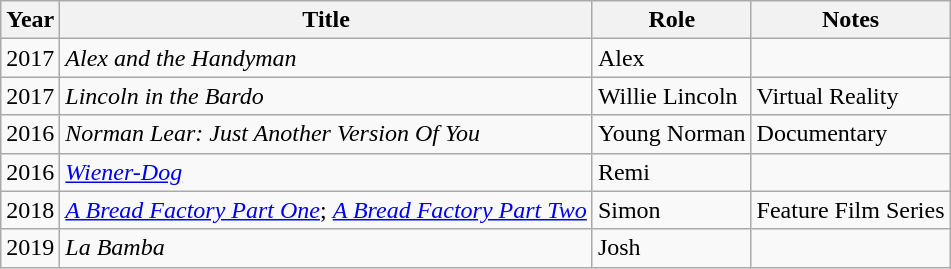<table class="wikitable sortable">
<tr>
<th>Year</th>
<th>Title</th>
<th>Role</th>
<th>Notes</th>
</tr>
<tr>
<td>2017</td>
<td><em>Alex and the Handyman</em></td>
<td>Alex</td>
<td></td>
</tr>
<tr>
<td>2017</td>
<td><em>Lincoln in the Bardo</em></td>
<td>Willie Lincoln</td>
<td>Virtual Reality</td>
</tr>
<tr>
<td>2016</td>
<td><em>Norman Lear: Just Another Version Of You</em></td>
<td>Young Norman</td>
<td>Documentary</td>
</tr>
<tr>
<td>2016</td>
<td><em><a href='#'>Wiener-Dog</a></em></td>
<td>Remi</td>
<td></td>
</tr>
<tr>
<td>2018</td>
<td><em><a href='#'>A Bread Factory Part One</a></em>; <em><a href='#'>A Bread Factory Part Two</a></em></td>
<td>Simon</td>
<td>Feature Film Series</td>
</tr>
<tr>
<td>2019</td>
<td><em>La Bamba </em></td>
<td>Josh</td>
<td></td>
</tr>
</table>
